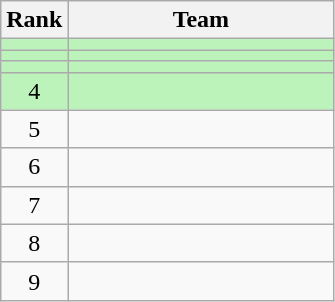<table class="wikitable">
<tr>
<th>Rank</th>
<th width=170>Team</th>
</tr>
<tr bgcolor=#bbf3bb>
<td align=center></td>
<td></td>
</tr>
<tr bgcolor=#bbf3bb>
<td align=center></td>
<td></td>
</tr>
<tr bgcolor=#bbf3bb>
<td align=center></td>
<td></td>
</tr>
<tr bgcolor=#bbf3bb>
<td align=center>4</td>
<td></td>
</tr>
<tr>
<td align=center>5</td>
<td></td>
</tr>
<tr>
<td align=center>6</td>
<td></td>
</tr>
<tr>
<td align=center>7</td>
<td></td>
</tr>
<tr>
<td align=center>8</td>
<td></td>
</tr>
<tr>
<td align=center>9</td>
<td></td>
</tr>
</table>
